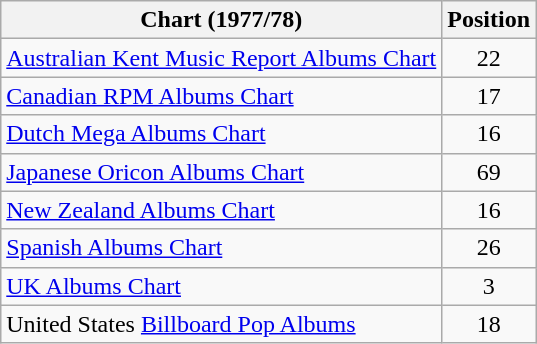<table class="wikitable sortable" style="text-align:center;">
<tr>
<th>Chart (1977/78)</th>
<th>Position</th>
</tr>
<tr>
<td align="left"><a href='#'>Australian Kent Music Report Albums Chart</a></td>
<td>22</td>
</tr>
<tr>
<td align="left"><a href='#'>Canadian RPM Albums Chart</a></td>
<td>17</td>
</tr>
<tr>
<td align="left"><a href='#'>Dutch Mega Albums Chart</a></td>
<td>16</td>
</tr>
<tr>
<td align="left"><a href='#'>Japanese Oricon Albums Chart</a></td>
<td>69</td>
</tr>
<tr>
<td align="left"><a href='#'>New Zealand Albums Chart</a></td>
<td>16</td>
</tr>
<tr>
<td align="left"><a href='#'>Spanish Albums Chart</a></td>
<td align="center">26</td>
</tr>
<tr>
<td align="left"><a href='#'>UK Albums Chart</a></td>
<td>3</td>
</tr>
<tr>
<td align="left">United States <a href='#'>Billboard Pop Albums</a></td>
<td>18</td>
</tr>
</table>
